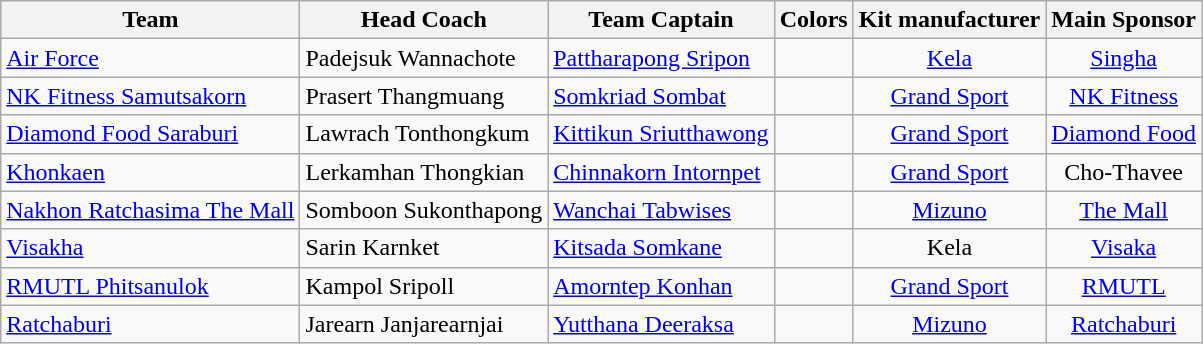<table class="wikitable sortable">
<tr>
<th>Team</th>
<th>Head Coach</th>
<th>Team Captain</th>
<th>Colors</th>
<th>Kit manufacturer</th>
<th>Main Sponsor</th>
</tr>
<tr>
<td><a href='#'>Air Force</a></td>
<td> Padejsuk Wannachote</td>
<td> <a href='#'>Pattharapong Sripon</a></td>
<td align=center> </td>
<td align=center><a href='#'>Kela</a></td>
<td align=center><a href='#'>Singha</a></td>
</tr>
<tr>
<td><a href='#'>NK Fitness Samutsakorn</a></td>
<td> Prasert Thangmuang</td>
<td> <a href='#'>Somkriad Sombat</a></td>
<td align=center> </td>
<td align=center><a href='#'>Grand Sport</a></td>
<td align=center><a href='#'>NK Fitness</a></td>
</tr>
<tr>
<td><a href='#'>Diamond Food Saraburi</a></td>
<td> Lawrach Tonthongkum</td>
<td> <a href='#'>Kittikun Sriutthawong</a></td>
<td align=center> </td>
<td align=center><a href='#'>Grand Sport</a></td>
<td align=center><a href='#'>Diamond Food</a></td>
</tr>
<tr>
<td><a href='#'>Khonkaen</a></td>
<td> Lerkamhan Thongkian</td>
<td> <a href='#'>Chinnakorn Intornpet</a></td>
<td align=center> </td>
<td align=center><a href='#'>Grand Sport</a></td>
<td align=center>Cho-Thavee</td>
</tr>
<tr>
<td><a href='#'>Nakhon Ratchasima The Mall</a></td>
<td> Somboon Sukonthapong</td>
<td> <a href='#'>Wanchai Tabwises</a></td>
<td align=center> </td>
<td align=center><a href='#'>Mizuno</a></td>
<td align=center><a href='#'>The Mall</a></td>
</tr>
<tr>
<td><a href='#'>Visakha</a></td>
<td>  Sarin Karnket</td>
<td> <a href='#'>Kitsada Somkane</a></td>
<td align=center> </td>
<td align=center>Kela</td>
<td align=center><a href='#'>Visaka</a></td>
</tr>
<tr>
<td><a href='#'>RMUTL Phitsanulok</a></td>
<td> Kampol Sripoll</td>
<td> <a href='#'>Amorntep Konhan</a></td>
<td align=center> </td>
<td align=center><a href='#'>Grand Sport</a></td>
<td align=center><a href='#'>RMUTL</a></td>
</tr>
<tr>
<td><a href='#'>Ratchaburi</a></td>
<td> Jarearn Janjarearnjai</td>
<td> <a href='#'>Yutthana Deeraksa</a></td>
<td align=center> </td>
<td align=center><a href='#'>Mizuno</a></td>
<td align=center><a href='#'>Ratchaburi</a></td>
</tr>
</table>
